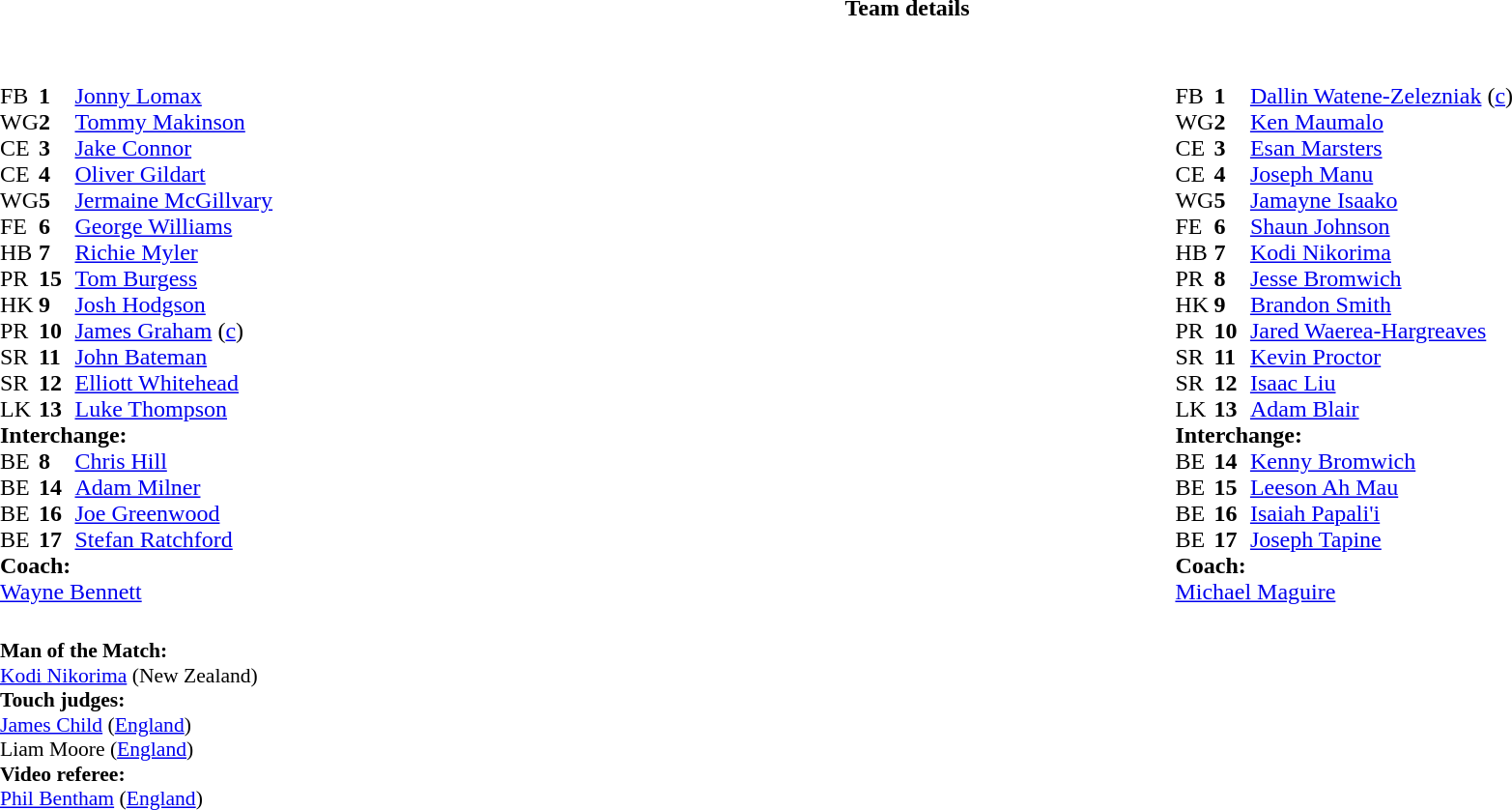<table border="0" width="100%" class="collapsible collapsed">
<tr>
<th>Team details</th>
</tr>
<tr>
<td><br><table width="100%">
<tr>
<td valign="top" width="50%"><br><table style="font-size: 100%" cellspacing="0" cellpadding="0">
<tr>
<th width="25"></th>
<th width="25"></th>
<th></th>
<th width="25"></th>
</tr>
<tr>
<td>FB</td>
<td><strong>1</strong></td>
<td><a href='#'>Jonny Lomax</a></td>
</tr>
<tr>
<td>WG</td>
<td><strong>2</strong></td>
<td><a href='#'>Tommy Makinson</a></td>
</tr>
<tr>
<td>CE</td>
<td><strong>3</strong></td>
<td><a href='#'>Jake Connor</a></td>
</tr>
<tr>
<td>CE</td>
<td><strong>4</strong></td>
<td><a href='#'>Oliver Gildart</a></td>
</tr>
<tr>
<td>WG</td>
<td><strong>5</strong></td>
<td><a href='#'>Jermaine McGillvary</a></td>
</tr>
<tr>
<td>FE</td>
<td><strong>6</strong></td>
<td><a href='#'>George Williams</a></td>
</tr>
<tr>
<td>HB</td>
<td><strong>7</strong></td>
<td><a href='#'>Richie Myler</a></td>
</tr>
<tr>
<td>PR</td>
<td><strong>15</strong></td>
<td><a href='#'>Tom Burgess</a></td>
</tr>
<tr>
<td>HK</td>
<td><strong>9</strong></td>
<td><a href='#'>Josh Hodgson</a></td>
</tr>
<tr>
<td>PR</td>
<td><strong>10</strong></td>
<td><a href='#'>James Graham</a> (<a href='#'>c</a>)</td>
</tr>
<tr>
<td>SR</td>
<td><strong>11</strong></td>
<td><a href='#'>John Bateman</a></td>
</tr>
<tr>
<td>SR</td>
<td><strong>12</strong></td>
<td><a href='#'>Elliott Whitehead</a></td>
</tr>
<tr>
<td>LK</td>
<td><strong>13</strong></td>
<td><a href='#'>Luke Thompson</a></td>
</tr>
<tr>
<td colspan=3><strong>Interchange:</strong></td>
</tr>
<tr>
<td>BE</td>
<td><strong>8</strong></td>
<td><a href='#'>Chris Hill</a></td>
</tr>
<tr>
<td>BE</td>
<td><strong>14</strong></td>
<td><a href='#'>Adam Milner</a></td>
</tr>
<tr>
<td>BE</td>
<td><strong>16</strong></td>
<td><a href='#'>Joe Greenwood</a></td>
</tr>
<tr>
<td>BE</td>
<td><strong>17</strong></td>
<td><a href='#'>Stefan Ratchford</a></td>
</tr>
<tr>
<td colspan=3><strong>Coach:</strong></td>
</tr>
<tr>
<td colspan="4"> <a href='#'>Wayne Bennett</a></td>
</tr>
</table>
</td>
<td valign="top" width="50%"><br><table style="font-size: 100%" cellspacing="0" cellpadding="0" align="center">
<tr>
<th width="25"></th>
<th width="25"></th>
<th></th>
<th width="25"></th>
</tr>
<tr>
<td>FB</td>
<td><strong>1</strong></td>
<td><a href='#'>Dallin Watene-Zelezniak</a> (<a href='#'>c</a>)</td>
</tr>
<tr>
<td>WG</td>
<td><strong>2</strong></td>
<td><a href='#'>Ken Maumalo</a></td>
</tr>
<tr>
<td>CE</td>
<td><strong>3</strong></td>
<td><a href='#'>Esan Marsters</a></td>
</tr>
<tr>
<td>CE</td>
<td><strong>4</strong></td>
<td><a href='#'>Joseph Manu</a></td>
</tr>
<tr>
<td>WG</td>
<td><strong>5</strong></td>
<td><a href='#'>Jamayne Isaako</a></td>
</tr>
<tr>
<td>FE</td>
<td><strong>6</strong></td>
<td><a href='#'>Shaun Johnson</a></td>
</tr>
<tr>
<td>HB</td>
<td><strong>7</strong></td>
<td><a href='#'>Kodi Nikorima</a></td>
</tr>
<tr>
<td>PR</td>
<td><strong>8</strong></td>
<td><a href='#'>Jesse Bromwich</a></td>
</tr>
<tr>
<td>HK</td>
<td><strong>9</strong></td>
<td><a href='#'>Brandon Smith</a></td>
</tr>
<tr>
<td>PR</td>
<td><strong>10</strong></td>
<td><a href='#'>Jared Waerea-Hargreaves</a></td>
</tr>
<tr>
<td>SR</td>
<td><strong>11</strong></td>
<td><a href='#'>Kevin Proctor</a></td>
</tr>
<tr>
<td>SR</td>
<td><strong>12</strong></td>
<td><a href='#'>Isaac Liu</a></td>
</tr>
<tr>
<td>LK</td>
<td><strong>13</strong></td>
<td><a href='#'>Adam Blair</a></td>
</tr>
<tr>
<td colspan=3><strong>Interchange:</strong></td>
</tr>
<tr>
<td>BE</td>
<td><strong>14</strong></td>
<td><a href='#'>Kenny Bromwich</a></td>
</tr>
<tr>
<td>BE</td>
<td><strong>15</strong></td>
<td><a href='#'>Leeson Ah Mau</a></td>
</tr>
<tr>
<td>BE</td>
<td><strong>16</strong></td>
<td><a href='#'>Isaiah Papali'i</a></td>
</tr>
<tr>
<td>BE</td>
<td><strong>17</strong></td>
<td><a href='#'>Joseph Tapine</a></td>
</tr>
<tr>
<td colspan=3><strong>Coach:</strong></td>
</tr>
<tr>
<td colspan="4"> <a href='#'>Michael Maguire</a></td>
</tr>
</table>
</td>
</tr>
</table>
<table style="width:100%; font-size:90%;">
<tr>
<td><br><strong>Man of the Match:</strong>
<br><a href='#'>Kodi Nikorima</a> (New Zealand)<br><strong>Touch judges:</strong>
<br><a href='#'>James Child</a> (<a href='#'>England</a>)
<br>Liam Moore (<a href='#'>England</a>)
<br><strong>Video referee:</strong>
<br><a href='#'>Phil Bentham</a> (<a href='#'>England</a>)</td>
</tr>
</table>
</td>
</tr>
</table>
